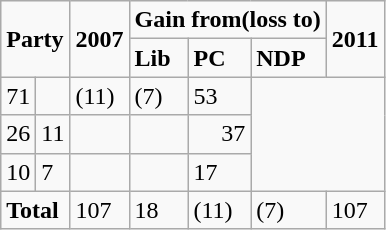<table class="wikitable">
<tr>
<td rowspan="2" colspan="2"><strong>Party</strong></td>
<td rowspan="2"><strong>2007</strong></td>
<td colspan="3" align="center"><strong>Gain from(loss to)</strong></td>
<td rowspan="2"><strong>2011</strong></td>
</tr>
<tr>
<td><strong>Lib</strong></td>
<td><strong>PC</strong></td>
<td><strong>NDP</strong></td>
</tr>
<tr>
<td>71</td>
<td></td>
<td>(11)</td>
<td>(7)</td>
<td>53</td>
</tr>
<tr align = "right">
<td>26</td>
<td>11</td>
<td></td>
<td></td>
<td>37</td>
</tr>
<tr>
<td>10</td>
<td>7</td>
<td></td>
<td></td>
<td>17</td>
</tr>
<tr>
<td colspan=2 align="left"><strong>Total</strong></td>
<td>107</td>
<td>18</td>
<td>(11)</td>
<td>(7)</td>
<td>107</td>
</tr>
</table>
